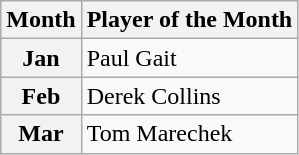<table class="wikitable">
<tr>
<th>Month</th>
<th>Player of the Month</th>
</tr>
<tr>
<th>Jan</th>
<td>Paul Gait</td>
</tr>
<tr>
<th>Feb</th>
<td>Derek Collins</td>
</tr>
<tr>
<th>Mar</th>
<td>Tom Marechek</td>
</tr>
</table>
